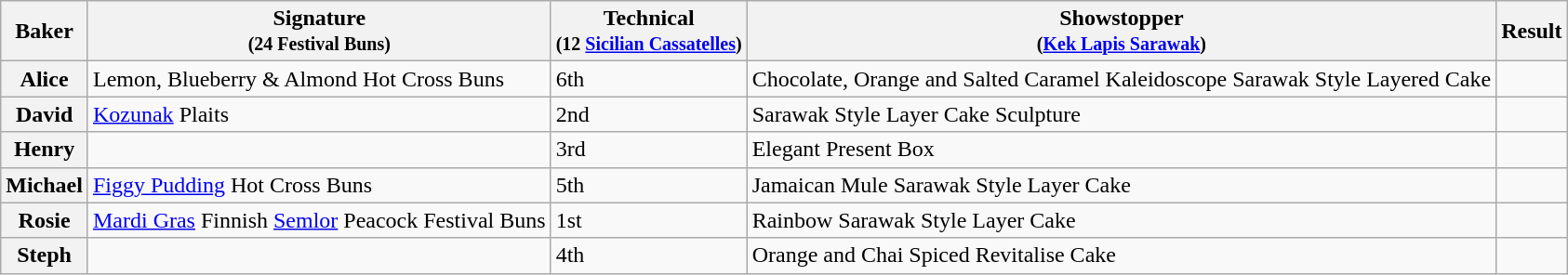<table class="wikitable sortable col3center sticky-header">
<tr>
<th scope="col">Baker</th>
<th scope="col" class="unsortable">Signature<br><small>(24 Festival Buns)</small></th>
<th scope="col">Technical<br><small>(12 <a href='#'>Sicilian Cassatelles</a>)</small></th>
<th scope="col" class="unsortable">Showstopper<br><small>(<a href='#'>Kek Lapis Sarawak</a>)</small></th>
<th scope="col">Result</th>
</tr>
<tr>
<th scope="row">Alice</th>
<td>Lemon, Blueberry & Almond Hot Cross Buns</td>
<td>6th</td>
<td>Chocolate, Orange and Salted Caramel Kaleidoscope Sarawak Style Layered Cake</td>
<td></td>
</tr>
<tr>
<th scope="row">David</th>
<td><a href='#'>Kozunak</a> Plaits</td>
<td>2nd</td>
<td>Sarawak Style Layer Cake Sculpture</td>
<td></td>
</tr>
<tr>
<th scope="row">Henry</th>
<td></td>
<td>3rd</td>
<td>Elegant Present Box</td>
<td></td>
</tr>
<tr>
<th scope="row">Michael</th>
<td><a href='#'>Figgy Pudding</a> Hot Cross Buns</td>
<td>5th</td>
<td>Jamaican Mule Sarawak Style Layer Cake</td>
<td></td>
</tr>
<tr>
<th scope="row">Rosie</th>
<td><a href='#'>Mardi Gras</a> Finnish <a href='#'>Semlor</a> Peacock Festival Buns</td>
<td>1st</td>
<td>Rainbow Sarawak Style Layer Cake</td>
<td></td>
</tr>
<tr>
<th scope="row">Steph</th>
<td></td>
<td>4th</td>
<td>Orange and Chai Spiced Revitalise Cake</td>
<td></td>
</tr>
</table>
